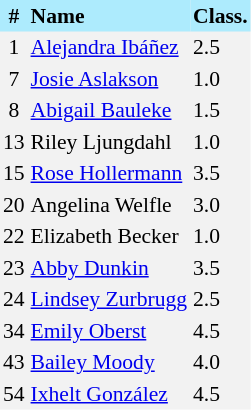<table border=0 cellpadding=2 cellspacing=0  |- bgcolor=#F2F2F2 style="text-align:center; font-size:90%;">
<tr bgcolor=#ADEBFD>
<th>#</th>
<th align=left>Name</th>
<th align=left>Class.</th>
</tr>
<tr>
<td>1</td>
<td align=left><a href='#'>Alejandra Ibáñez</a></td>
<td align=left>2.5</td>
</tr>
<tr>
<td>7</td>
<td align=left><a href='#'>Josie Aslakson</a></td>
<td align=left>1.0</td>
</tr>
<tr>
<td>8</td>
<td align=left><a href='#'>Abigail Bauleke</a></td>
<td align=left>1.5</td>
</tr>
<tr>
<td>13</td>
<td align=left>Riley Ljungdahl</td>
<td align=left>1.0</td>
</tr>
<tr>
<td>15</td>
<td align=left><a href='#'>Rose Hollermann</a></td>
<td align=left>3.5</td>
</tr>
<tr>
<td>20</td>
<td align=left>Angelina Welfle</td>
<td align=left>3.0</td>
</tr>
<tr>
<td>22</td>
<td align=left>Elizabeth Becker</td>
<td align=left>1.0</td>
</tr>
<tr>
<td>23</td>
<td align=left><a href='#'>Abby Dunkin</a></td>
<td align=left>3.5</td>
</tr>
<tr>
<td>24</td>
<td align=left><a href='#'>Lindsey Zurbrugg</a></td>
<td align=left>2.5</td>
</tr>
<tr>
<td>34</td>
<td align=left><a href='#'>Emily Oberst</a></td>
<td align=left>4.5</td>
</tr>
<tr>
<td>43</td>
<td align=left><a href='#'>Bailey Moody</a></td>
<td align=left>4.0</td>
</tr>
<tr>
<td>54</td>
<td align=left><a href='#'>Ixhelt González</a></td>
<td align=left>4.5</td>
</tr>
</table>
